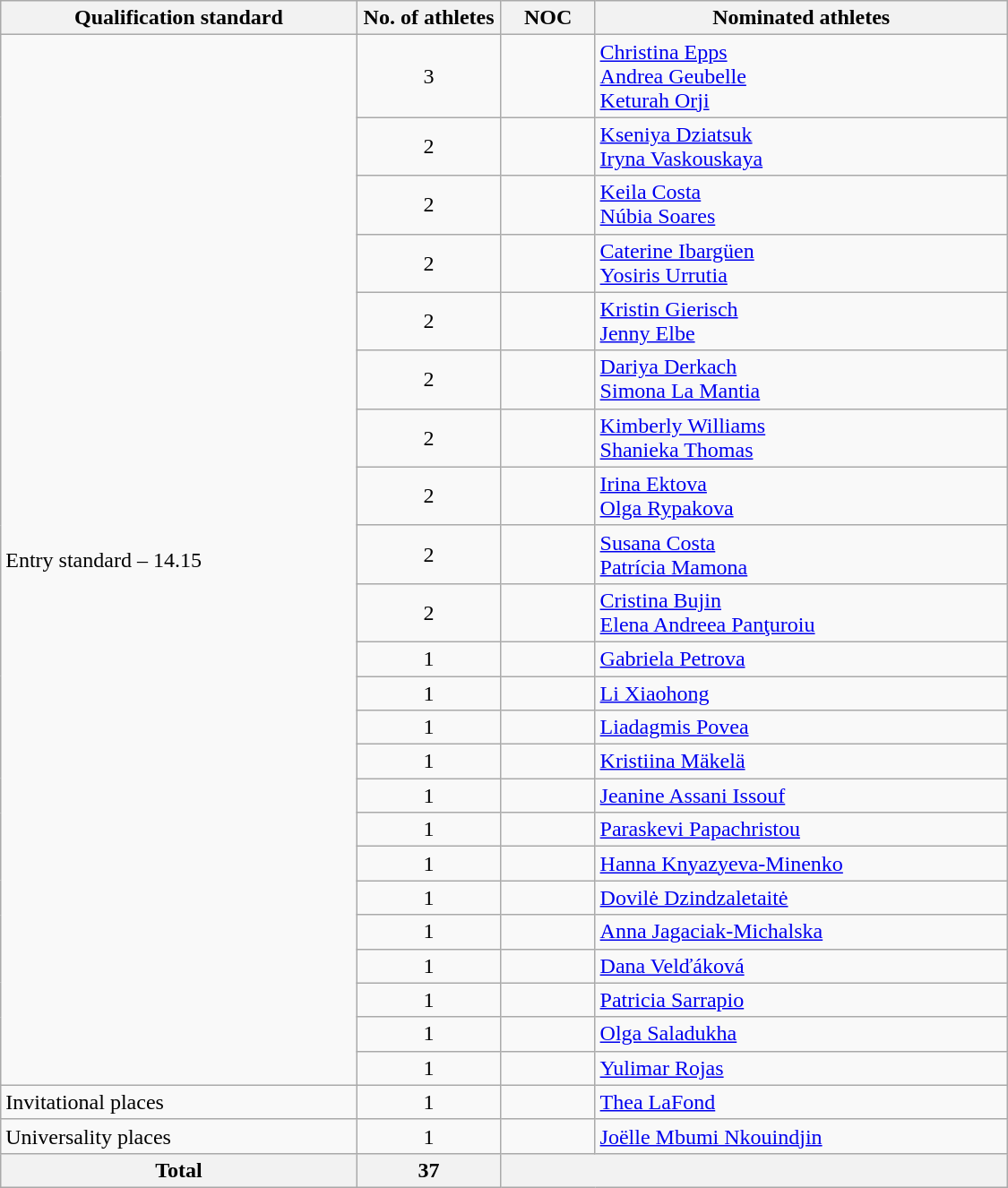<table class="wikitable"  style="text-align:left; width:750px;">
<tr>
<th>Qualification standard</th>
<th width=100>No. of athletes</th>
<th>NOC</th>
<th>Nominated athletes</th>
</tr>
<tr>
<td rowspan=23>Entry standard – 14.15</td>
<td style="text-align:center;">3</td>
<td></td>
<td><a href='#'>Christina Epps</a><br><a href='#'>Andrea Geubelle</a><br><a href='#'>Keturah Orji</a></td>
</tr>
<tr>
<td style="text-align:center;">2</td>
<td></td>
<td><a href='#'>Kseniya Dziatsuk</a><br><a href='#'>Iryna Vaskouskaya</a></td>
</tr>
<tr>
<td style="text-align:center;">2</td>
<td></td>
<td><a href='#'>Keila Costa</a><br><a href='#'>Núbia Soares</a></td>
</tr>
<tr>
<td style="text-align:center;">2</td>
<td></td>
<td><a href='#'>Caterine Ibargüen</a><br><a href='#'>Yosiris Urrutia</a></td>
</tr>
<tr>
<td style="text-align:center;">2</td>
<td></td>
<td><a href='#'>Kristin Gierisch</a><br><a href='#'>Jenny Elbe</a></td>
</tr>
<tr>
<td style="text-align:center;">2</td>
<td></td>
<td><a href='#'>Dariya Derkach</a> <br> <a href='#'>Simona La Mantia</a></td>
</tr>
<tr>
<td style="text-align:center;">2</td>
<td></td>
<td><a href='#'>Kimberly Williams</a><br><a href='#'>Shanieka Thomas</a></td>
</tr>
<tr>
<td style="text-align:center;">2</td>
<td></td>
<td><a href='#'>Irina Ektova</a><br><a href='#'>Olga Rypakova</a></td>
</tr>
<tr>
<td style="text-align:center;">2</td>
<td></td>
<td><a href='#'>Susana Costa</a><br><a href='#'>Patrícia Mamona</a></td>
</tr>
<tr>
<td style="text-align:center;">2</td>
<td></td>
<td><a href='#'>Cristina Bujin</a><br><a href='#'>Elena Andreea Panţuroiu</a></td>
</tr>
<tr>
<td style="text-align:center;">1</td>
<td></td>
<td><a href='#'>Gabriela Petrova</a></td>
</tr>
<tr>
<td style="text-align:center;">1</td>
<td></td>
<td><a href='#'>Li Xiaohong</a></td>
</tr>
<tr>
<td style="text-align:center;">1</td>
<td></td>
<td><a href='#'>Liadagmis Povea</a></td>
</tr>
<tr>
<td style="text-align:center;">1</td>
<td></td>
<td><a href='#'>Kristiina Mäkelä</a></td>
</tr>
<tr>
<td style="text-align:center;">1</td>
<td></td>
<td><a href='#'>Jeanine Assani Issouf</a></td>
</tr>
<tr>
<td style="text-align:center;">1</td>
<td></td>
<td><a href='#'>Paraskevi Papachristou</a></td>
</tr>
<tr>
<td style="text-align:center;">1</td>
<td></td>
<td><a href='#'>Hanna Knyazyeva-Minenko</a></td>
</tr>
<tr>
<td style="text-align:center;">1</td>
<td></td>
<td><a href='#'>Dovilė Dzindzaletaitė</a></td>
</tr>
<tr>
<td style="text-align:center;">1</td>
<td></td>
<td><a href='#'>Anna Jagaciak-Michalska</a></td>
</tr>
<tr>
<td style="text-align:center;">1</td>
<td></td>
<td><a href='#'>Dana Velďáková</a></td>
</tr>
<tr>
<td style="text-align:center;">1</td>
<td></td>
<td><a href='#'>Patricia Sarrapio</a></td>
</tr>
<tr>
<td style="text-align:center;">1</td>
<td></td>
<td><a href='#'>Olga Saladukha</a></td>
</tr>
<tr>
<td style="text-align:center;">1</td>
<td></td>
<td><a href='#'>Yulimar Rojas</a></td>
</tr>
<tr>
<td>Invitational places</td>
<td style="text-align:center;">1</td>
<td></td>
<td><a href='#'>Thea LaFond</a></td>
</tr>
<tr>
<td>Universality places</td>
<td style="text-align:center;">1</td>
<td></td>
<td><a href='#'>Joëlle Mbumi Nkouindjin</a></td>
</tr>
<tr>
<th>Total</th>
<th>37</th>
<th colspan=2></th>
</tr>
</table>
